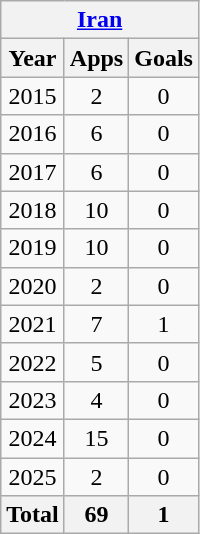<table class="wikitable" style="text-align:center">
<tr>
<th colspan=3><a href='#'>Iran</a></th>
</tr>
<tr>
<th>Year</th>
<th>Apps</th>
<th>Goals</th>
</tr>
<tr>
<td>2015</td>
<td>2</td>
<td>0</td>
</tr>
<tr>
<td>2016</td>
<td>6</td>
<td>0</td>
</tr>
<tr>
<td>2017</td>
<td>6</td>
<td>0</td>
</tr>
<tr>
<td>2018</td>
<td>10</td>
<td>0</td>
</tr>
<tr>
<td>2019</td>
<td>10</td>
<td>0</td>
</tr>
<tr>
<td>2020</td>
<td>2</td>
<td>0</td>
</tr>
<tr>
<td>2021</td>
<td>7</td>
<td>1</td>
</tr>
<tr>
<td>2022</td>
<td>5</td>
<td>0</td>
</tr>
<tr>
<td>2023</td>
<td>4</td>
<td>0</td>
</tr>
<tr>
<td>2024</td>
<td>15</td>
<td>0</td>
</tr>
<tr>
<td>2025</td>
<td>2</td>
<td>0</td>
</tr>
<tr>
<th>Total</th>
<th>69</th>
<th>1</th>
</tr>
</table>
